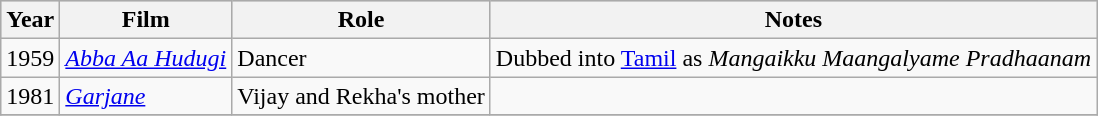<table class="wikitable sortable">
<tr style="background:#ccc; text-align:center;">
<th>Year</th>
<th>Film</th>
<th>Role</th>
<th>Notes</th>
</tr>
<tr>
<td>1959</td>
<td><em><a href='#'>Abba Aa Hudugi</a></em></td>
<td>Dancer</td>
<td>Dubbed into <a href='#'>Tamil</a> as <em>Mangaikku Maangalyame Pradhaanam</em></td>
</tr>
<tr>
<td>1981</td>
<td><em><a href='#'>Garjane</a></em></td>
<td>Vijay and Rekha's mother</td>
<td></td>
</tr>
<tr>
</tr>
</table>
